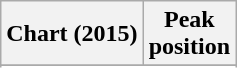<table class="wikitable sortable plainrowheaders" style="text-align:center">
<tr>
<th scope="col">Chart (2015)</th>
<th scope="col">Peak<br> position</th>
</tr>
<tr>
</tr>
<tr>
</tr>
<tr>
</tr>
<tr>
</tr>
<tr>
</tr>
<tr>
</tr>
<tr>
</tr>
<tr>
</tr>
</table>
